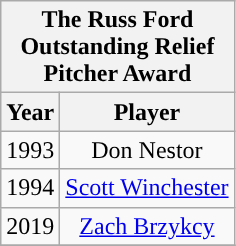<table class="wikitable" style="display: inline-table; margin-right: 20px; text-align:center">
<tr>
<th scope="col" colspan="2" style="width: 145px;">The Russ Ford Outstanding Relief Pitcher Award</th>
</tr>
<tr>
<th scope="col">Year</th>
<th scope="col">Player</th>
</tr>
<tr>
<td>1993</td>
<td>Don Nestor</td>
</tr>
<tr>
<td>1994</td>
<td><a href='#'>Scott Winchester</a></td>
</tr>
<tr>
<td>2019</td>
<td><a href='#'>Zach Brzykcy</a></td>
</tr>
<tr>
</tr>
</table>
